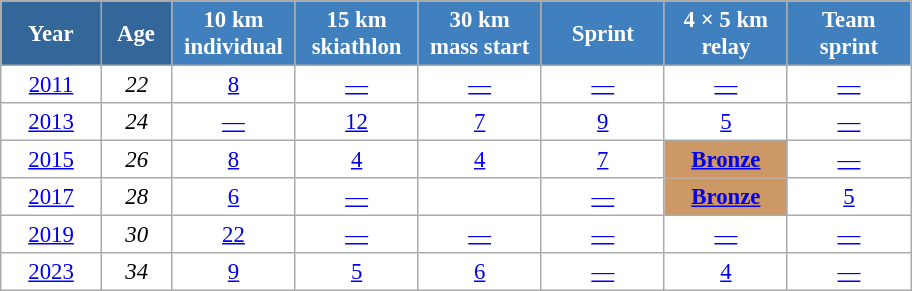<table class="wikitable" style="font-size:95%; text-align:center; border:grey solid 1px; border-collapse:collapse; background:#ffffff;">
<tr>
<th style="background-color:#369; color:white; width:60px;"> Year </th>
<th style="background-color:#369; color:white; width:40px;"> Age </th>
<th style="background-color:#4180be; color:white; width:75px;"> 10 km <br> individual </th>
<th style="background-color:#4180be; color:white; width:75px;"> 15 km <br> skiathlon </th>
<th style="background-color:#4180be; color:white; width:75px;"> 30 km <br> mass start </th>
<th style="background-color:#4180be; color:white; width:75px;"> Sprint </th>
<th style="background-color:#4180be; color:white; width:75px;"> 4 × 5 km <br> relay </th>
<th style="background-color:#4180be; color:white; width:75px;"> Team <br> sprint </th>
</tr>
<tr>
<td><a href='#'>2011</a></td>
<td><em>22</em></td>
<td><a href='#'>8</a></td>
<td><a href='#'>—</a></td>
<td><a href='#'>—</a></td>
<td><a href='#'>—</a></td>
<td><a href='#'>—</a></td>
<td><a href='#'>—</a></td>
</tr>
<tr>
<td><a href='#'>2013</a></td>
<td><em>24</em></td>
<td><a href='#'>—</a></td>
<td><a href='#'>12</a></td>
<td><a href='#'>7</a></td>
<td><a href='#'>9</a></td>
<td><a href='#'>5</a></td>
<td><a href='#'>—</a></td>
</tr>
<tr>
<td><a href='#'>2015</a></td>
<td><em>26</em></td>
<td><a href='#'>8</a></td>
<td><a href='#'>4</a></td>
<td><a href='#'>4</a></td>
<td><a href='#'>7</a></td>
<td bgcolor="cc9966"><a href='#'><strong>Bronze</strong></a></td>
<td><a href='#'>—</a></td>
</tr>
<tr>
<td><a href='#'>2017</a></td>
<td><em>28</em></td>
<td><a href='#'>6</a></td>
<td><a href='#'>—</a></td>
<td><a href='#'></a></td>
<td><a href='#'>—</a></td>
<td bgcolor="cc9966"><a href='#'><strong>Bronze</strong></a></td>
<td><a href='#'>5</a></td>
</tr>
<tr>
<td><a href='#'>2019</a></td>
<td><em>30</em></td>
<td><a href='#'>22</a></td>
<td><a href='#'>—</a></td>
<td><a href='#'>—</a></td>
<td><a href='#'>—</a></td>
<td><a href='#'>—</a></td>
<td><a href='#'>—</a></td>
</tr>
<tr>
<td><a href='#'>2023</a></td>
<td><em>34</em></td>
<td><a href='#'>9</a></td>
<td><a href='#'>5</a></td>
<td><a href='#'>6</a></td>
<td><a href='#'>—</a></td>
<td><a href='#'>4</a></td>
<td><a href='#'>—</a></td>
</tr>
</table>
